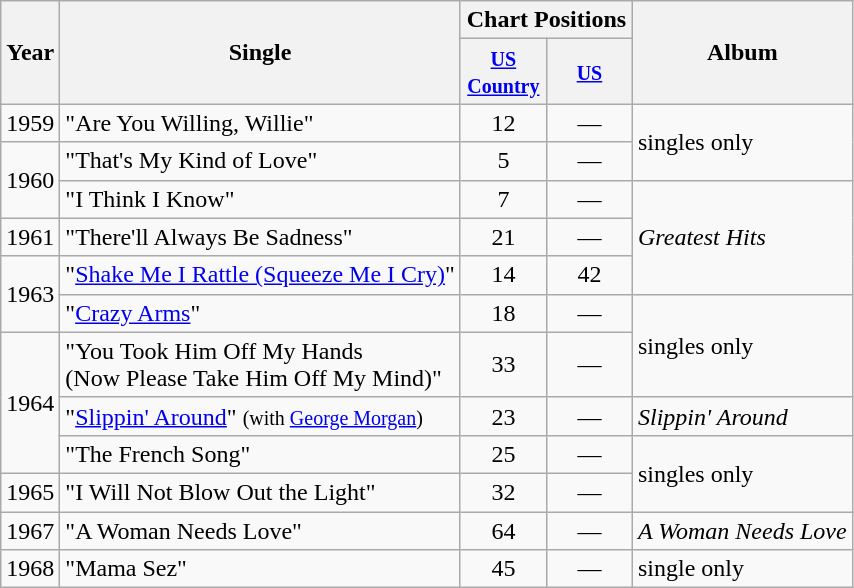<table class="wikitable">
<tr>
<th rowspan="2">Year</th>
<th rowspan="2">Single</th>
<th colspan="2">Chart Positions</th>
<th rowspan="2">Album</th>
</tr>
<tr>
<th width="50"><small><a href='#'>US Country</a></small></th>
<th width="50"><small><a href='#'>US</a></small></th>
</tr>
<tr>
<td>1959</td>
<td>"Are You Willing, Willie"</td>
<td align="center">12</td>
<td align="center">—</td>
<td rowspan="2">singles only</td>
</tr>
<tr>
<td rowspan="2">1960</td>
<td>"That's My Kind of Love"</td>
<td align="center">5</td>
<td align="center">—</td>
</tr>
<tr>
<td>"I Think I Know"</td>
<td align="center">7</td>
<td align="center">—</td>
<td rowspan="3"><em>Greatest Hits</em></td>
</tr>
<tr>
<td>1961</td>
<td>"There'll Always Be Sadness"</td>
<td align="center">21</td>
<td align="center">—</td>
</tr>
<tr>
<td rowspan="2">1963</td>
<td>"<a href='#'>Shake Me I Rattle (Squeeze Me I Cry)</a>"</td>
<td align="center">14</td>
<td align="center">42</td>
</tr>
<tr>
<td>"<a href='#'>Crazy Arms</a>"</td>
<td align="center">18</td>
<td align="center">—</td>
<td rowspan="2">singles only</td>
</tr>
<tr>
<td rowspan="3">1964</td>
<td>"You Took Him Off My Hands<br>(Now Please Take Him Off My Mind)"</td>
<td align="center">33</td>
<td align="center">—</td>
</tr>
<tr>
<td>"<a href='#'>Slippin' Around</a>" <small>(with <a href='#'>George Morgan</a>)</small></td>
<td align="center">23</td>
<td align="center">—</td>
<td><em>Slippin' Around</em></td>
</tr>
<tr>
<td>"The French Song"</td>
<td align="center">25</td>
<td align="center">—</td>
<td rowspan="2">singles only</td>
</tr>
<tr>
<td>1965</td>
<td>"I Will Not Blow Out the Light"</td>
<td align="center">32</td>
<td align="center">—</td>
</tr>
<tr>
<td>1967</td>
<td>"A Woman Needs Love"</td>
<td align="center">64</td>
<td align="center">—</td>
<td><em>A Woman Needs Love</em></td>
</tr>
<tr>
<td>1968</td>
<td>"Mama Sez"</td>
<td align="center">45</td>
<td align="center">—</td>
<td>single only</td>
</tr>
</table>
